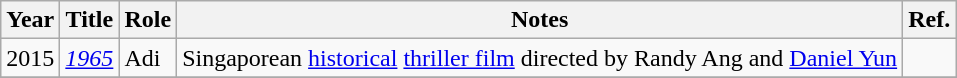<table class="wikitable">
<tr>
<th>Year</th>
<th>Title</th>
<th>Role</th>
<th>Notes</th>
<th>Ref.</th>
</tr>
<tr>
<td rowspan="1">2015</td>
<td><em><a href='#'>1965</a></em></td>
<td>Adi</td>
<td>Singaporean <a href='#'>historical</a> <a href='#'>thriller film</a> directed by Randy Ang and <a href='#'>Daniel Yun</a></td>
<td></td>
</tr>
<tr>
</tr>
</table>
